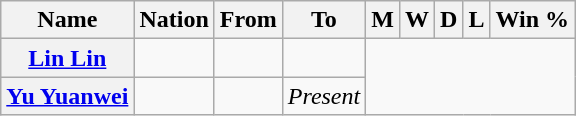<table class="wikitable sortable plainrowheaders" style="text-align: center">
<tr>
<th scope=col>Name</th>
<th scope=col>Nation</th>
<th scope=col>From</th>
<th scope=col class="unsortable">To</th>
<th scope=col>M</th>
<th scope=col>W</th>
<th scope=col>D</th>
<th scope=col>L</th>
<th scope=col>Win %</th>
</tr>
<tr>
<th align=left scope=row><a href='#'>Lin Lin</a></th>
<td align=left></td>
<td align=left></td>
<td align=left><br></td>
</tr>
<tr>
<th align=left scope=row><a href='#'>Yu Yuanwei</a></th>
<td align=left></td>
<td align=left></td>
<td align=left><em>Present</em><br></td>
</tr>
</table>
